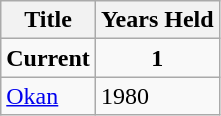<table class="wikitable">
<tr>
<th>Title</th>
<th>Years Held</th>
</tr>
<tr>
<td align="center"><strong>Current</strong></td>
<td align="center"><strong>1</strong></td>
</tr>
<tr>
<td> <a href='#'>Okan</a></td>
<td>1980</td>
</tr>
</table>
